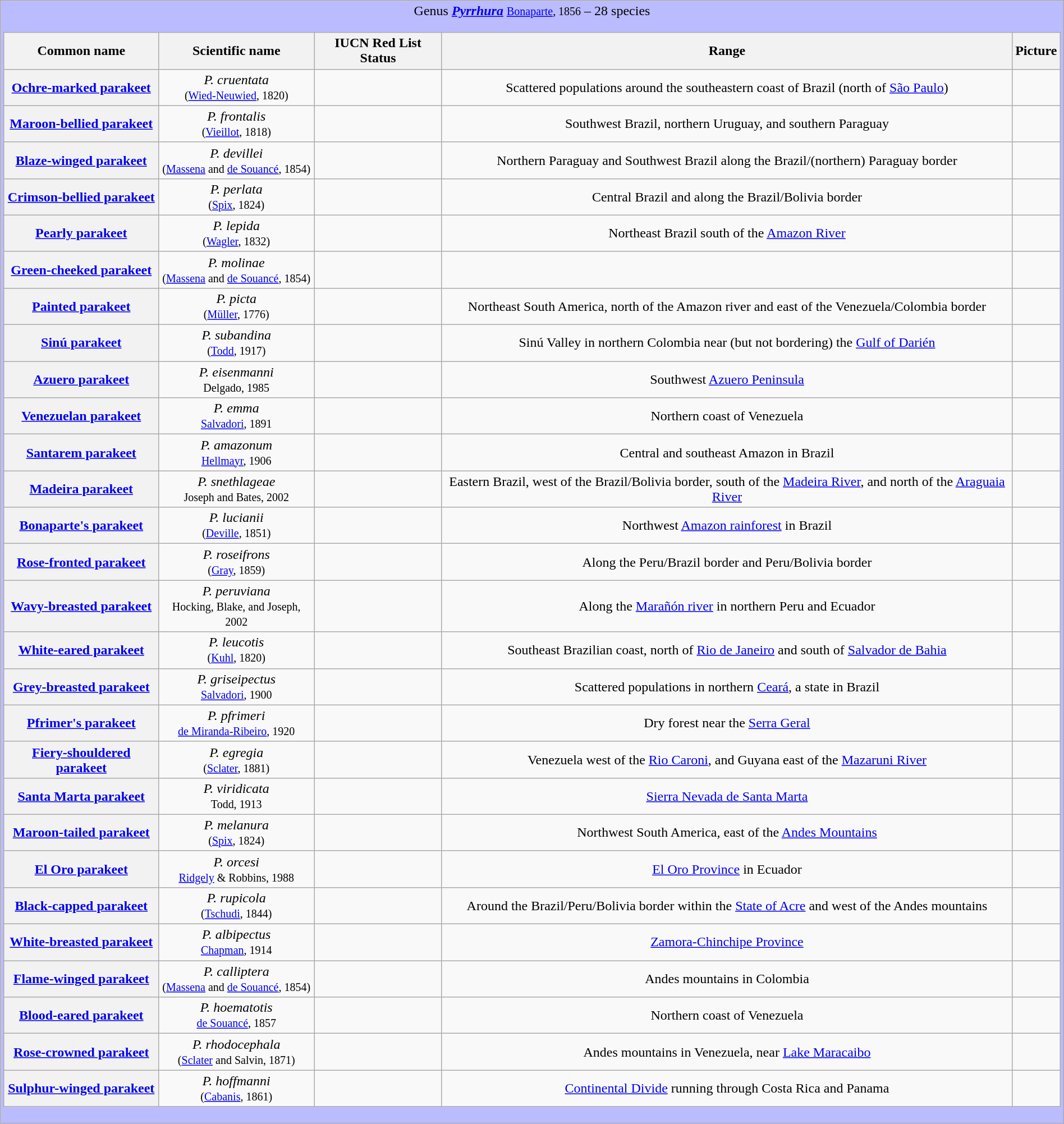<table class="wikitable" style="width:100%;text-align:center">
<tr>
<td colspan="100%" align="center" bgcolor="#BBBBFF">Genus <strong><em><a href='#'>Pyrrhura</a></em></strong> <small><a href='#'>Bonaparte</a>, 1856</small> – 28 species<br><table class="wikitable sortable" style="width:100%;text-align:center">
<tr>
<th scope="col">Common name</th>
<th scope="col">Scientific name</th>
<th scope="col">IUCN Red List Status</th>
<th scope="col" class="unsortable">Range</th>
<th scope="col" class="unsortable">Picture</th>
</tr>
<tr>
<th scope="row"><a href='#'>Ochre-marked parakeet</a></th>
<td><em>P. cruentata</em> <br><small>(<a href='#'>Wied-Neuwied</a>, 1820)</small></td>
<td></td>
<td>Scattered populations around the southeastern coast of Brazil (north of <a href='#'>São Paulo</a>)</td>
<td></td>
</tr>
<tr>
<th scope="row"><a href='#'>Maroon-bellied parakeet</a></th>
<td><em>P. frontalis</em> <br><small>(<a href='#'>Vieillot</a>, 1818)</small></td>
<td></td>
<td>Southwest Brazil, northern Uruguay, and southern Paraguay</td>
<td></td>
</tr>
<tr>
<th scope="row"><a href='#'>Blaze-winged parakeet</a></th>
<td><em>P. devillei</em> <br><small>(<a href='#'>Massena</a> and <a href='#'>de Souancé</a>, 1854)</small></td>
<td></td>
<td>Northern Paraguay and Southwest Brazil along the Brazil/(northern) Paraguay border</td>
<td></td>
</tr>
<tr>
<th scope="row"><a href='#'>Crimson-bellied parakeet</a></th>
<td><em>P. perlata</em> <br><small>(<a href='#'>Spix</a>, 1824)</small></td>
<td></td>
<td>Central Brazil and along the Brazil/Bolivia border</td>
<td></td>
</tr>
<tr>
<th scope="row"><a href='#'>Pearly parakeet</a></th>
<td><em>P. lepida</em> <br><small>(<a href='#'>Wagler</a>, 1832)</small></td>
<td></td>
<td>Northeast Brazil south of the <a href='#'>Amazon River</a></td>
<td></td>
</tr>
<tr>
<th scope="row"><a href='#'>Green-cheeked parakeet</a></th>
<td><em>P. molinae</em> <br><small>(<a href='#'>Massena</a> and <a href='#'>de Souancé</a>, 1854)</small></td>
<td></td>
<td></td>
<td></td>
</tr>
<tr>
<th scope="row"><a href='#'>Painted parakeet</a></th>
<td><em>P. picta</em> <br><small>(<a href='#'>Müller</a>, 1776)</small></td>
<td></td>
<td>Northeast South America, north of the Amazon river and east of the Venezuela/Colombia border</td>
<td></td>
</tr>
<tr>
<th scope="row"><a href='#'>Sinú parakeet</a></th>
<td><em>P. subandina</em> <br><small>(<a href='#'>Todd</a>, 1917)</small></td>
<td></td>
<td>Sinú Valley in northern Colombia near (but not bordering) the <a href='#'>Gulf of Darién</a></td>
<td></td>
</tr>
<tr>
<th scope="row"><a href='#'>Azuero parakeet</a></th>
<td><em>P. eisenmanni</em> <br><small>Delgado, 1985</small></td>
<td></td>
<td>Southwest <a href='#'>Azuero Peninsula</a></td>
<td></td>
</tr>
<tr>
<th scope="row"><a href='#'>Venezuelan parakeet</a></th>
<td><em>P. emma</em> <br><small><a href='#'>Salvadori</a>, 1891</small></td>
<td></td>
<td>Northern coast of Venezuela</td>
<td></td>
</tr>
<tr>
<th scope="row"><a href='#'>Santarem parakeet</a></th>
<td><em>P. amazonum</em> <br><small><a href='#'>Hellmayr</a>, 1906</small></td>
<td></td>
<td>Central and southeast Amazon in Brazil</td>
<td></td>
</tr>
<tr>
<th scope="row"><a href='#'>Madeira parakeet</a></th>
<td><em>P. snethlageae</em> <br><small>Joseph and Bates, 2002</small></td>
<td></td>
<td>Eastern Brazil, west of the Brazil/Bolivia border, south of the <a href='#'>Madeira River</a>, and north of the <a href='#'>Araguaia River</a></td>
<td></td>
</tr>
<tr>
<th scope="row"><a href='#'>Bonaparte's parakeet</a></th>
<td><em>P. lucianii</em> <br><small>(<a href='#'>Deville</a>, 1851)</small></td>
<td></td>
<td>Northwest <a href='#'>Amazon rainforest</a> in Brazil</td>
<td></td>
</tr>
<tr>
<th scope="row"><a href='#'>Rose-fronted parakeet</a></th>
<td><em>P. roseifrons</em> <br><small>(<a href='#'>Gray</a>, 1859)</small></td>
<td></td>
<td>Along the Peru/Brazil border and Peru/Bolivia border</td>
<td></td>
</tr>
<tr>
<th scope="row"><a href='#'>Wavy-breasted parakeet</a></th>
<td><em>P. peruviana</em> <br><small>Hocking, Blake, and Joseph, 2002</small></td>
<td></td>
<td>Along the <a href='#'>Marañón river</a> in northern Peru and Ecuador</td>
<td></td>
</tr>
<tr>
<th scope="row"><a href='#'>White-eared parakeet</a></th>
<td><em>P. leucotis</em> <br><small>(<a href='#'>Kuhl</a>, 1820)</small></td>
<td></td>
<td>Southeast Brazilian coast, north of <a href='#'>Rio de Janeiro</a> and south of <a href='#'>Salvador de Bahia</a></td>
<td></td>
</tr>
<tr>
<th scope="row"><a href='#'>Grey-breasted parakeet</a></th>
<td><em>P. griseipectus</em> <br><small><a href='#'>Salvadori</a>, 1900</small></td>
<td></td>
<td>Scattered populations in northern <a href='#'>Ceará</a>, a state in Brazil</td>
<td></td>
</tr>
<tr>
<th scope="row"><a href='#'>Pfrimer's parakeet</a></th>
<td><em>P. pfrimeri</em> <br><small><a href='#'>de Miranda-Ribeiro</a>, 1920</small></td>
<td></td>
<td>Dry forest near the <a href='#'>Serra Geral</a></td>
<td></td>
</tr>
<tr>
<th scope="row"><a href='#'>Fiery-shouldered parakeet</a></th>
<td><em>P. egregia</em> <br><small>(<a href='#'>Sclater</a>, 1881)</small></td>
<td></td>
<td>Venezuela west of the <a href='#'>Rio Caroni</a>, and Guyana east of the <a href='#'>Mazaruni River</a></td>
<td></td>
</tr>
<tr>
<th scope="row"><a href='#'>Santa Marta parakeet</a></th>
<td><em>P. viridicata</em> <br><small>Todd, 1913</small></td>
<td></td>
<td><a href='#'>Sierra Nevada de Santa Marta</a></td>
<td></td>
</tr>
<tr>
<th scope="row"><a href='#'>Maroon-tailed parakeet</a></th>
<td><em>P. melanura</em> <br><small>(<a href='#'>Spix</a>, 1824)</small></td>
<td></td>
<td>Northwest South America, east of the <a href='#'>Andes Mountains</a></td>
<td></td>
</tr>
<tr>
<th scope="row"><a href='#'>El Oro parakeet</a></th>
<td><em>P. orcesi</em> <br><small><a href='#'>Ridgely</a> & Robbins, 1988</small></td>
<td></td>
<td><a href='#'>El Oro Province</a> in Ecuador</td>
<td></td>
</tr>
<tr>
<th scope="row"><a href='#'>Black-capped parakeet</a></th>
<td><em>P. rupicola</em> <br><small>(<a href='#'>Tschudi</a>, 1844)</small></td>
<td></td>
<td>Around the Brazil/Peru/Bolivia border within the <a href='#'>State of Acre</a> and west of the Andes mountains</td>
<td></td>
</tr>
<tr>
<th scope="row"><a href='#'>White-breasted parakeet</a></th>
<td><em>P. albipectus</em> <br><small><a href='#'>Chapman</a>, 1914</small></td>
<td></td>
<td><a href='#'>Zamora-Chinchipe Province</a></td>
<td></td>
</tr>
<tr>
<th scope="row"><a href='#'>Flame-winged parakeet</a></th>
<td><em>P. calliptera</em> <br><small>(<a href='#'>Massena</a> and <a href='#'>de Souancé</a>, 1854)</small></td>
<td></td>
<td>Andes mountains in Colombia</td>
<td></td>
</tr>
<tr>
<th scope="row"><a href='#'>Blood-eared parakeet</a></th>
<td><em>P. hoematotis</em> <br><small><a href='#'>de Souancé</a>, 1857</small></td>
<td></td>
<td>Northern coast of Venezuela</td>
<td></td>
</tr>
<tr>
<th scope="row"><a href='#'>Rose-crowned parakeet</a></th>
<td><em>P. rhodocephala</em> <br><small>(<a href='#'>Sclater</a> and Salvin, 1871)</small></td>
<td></td>
<td>Andes mountains in Venezuela, near <a href='#'>Lake Maracaibo</a></td>
<td></td>
</tr>
<tr>
<th scope="row"><a href='#'>Sulphur-winged parakeet</a></th>
<td><em>P. hoffmanni</em> <br><small>(<a href='#'>Cabanis</a>, 1861)</small></td>
<td></td>
<td><a href='#'>Continental Divide</a> running through Costa Rica and Panama</td>
<td></td>
</tr>
</table>
</td>
</tr>
</table>
